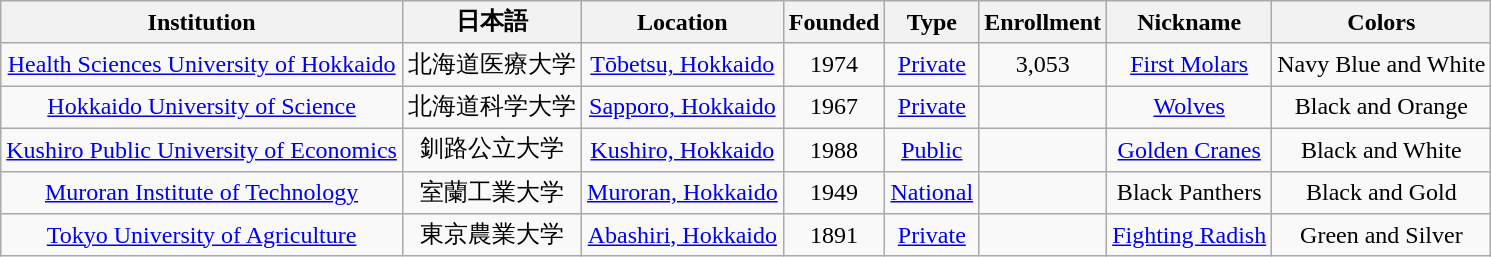<table class="wikitable sortable" style="text-align: center;">
<tr>
<th>Institution</th>
<th>日本語</th>
<th>Location</th>
<th>Founded</th>
<th>Type</th>
<th>Enrollment</th>
<th>Nickname</th>
<th>Colors</th>
</tr>
<tr>
<td><a href='#'>Health Sciences University of Hokkaido</a></td>
<td>北海道医療大学</td>
<td><a href='#'>Tōbetsu, Hokkaido</a></td>
<td>1974</td>
<td><a href='#'>Private</a></td>
<td>3,053</td>
<td><a href='#'>First Molars</a></td>
<td>Navy Blue and White </td>
</tr>
<tr>
<td><a href='#'>Hokkaido University of Science</a></td>
<td>北海道科学大学</td>
<td><a href='#'>Sapporo, Hokkaido</a></td>
<td>1967</td>
<td><a href='#'>Private</a></td>
<td></td>
<td><a href='#'>Wolves</a></td>
<td>Black and Orange </td>
</tr>
<tr>
<td><a href='#'>Kushiro Public University of Economics</a></td>
<td>釧路公立大学</td>
<td><a href='#'>Kushiro, Hokkaido</a></td>
<td>1988</td>
<td><a href='#'>Public</a></td>
<td></td>
<td><a href='#'>Golden Cranes</a></td>
<td>Black and White  </td>
</tr>
<tr>
<td><a href='#'>Muroran Institute of Technology</a></td>
<td>室蘭工業大学</td>
<td><a href='#'>Muroran, Hokkaido</a></td>
<td>1949</td>
<td><a href='#'>National</a></td>
<td></td>
<td>Black Panthers</td>
<td>Black and Gold  </td>
</tr>
<tr>
<td><a href='#'>Tokyo University of Agriculture</a></td>
<td>東京農業大学</td>
<td><a href='#'>Abashiri, Hokkaido</a></td>
<td>1891</td>
<td><a href='#'>Private</a></td>
<td></td>
<td><a href='#'>Fighting Radish</a></td>
<td>Green and Silver  </td>
</tr>
</table>
